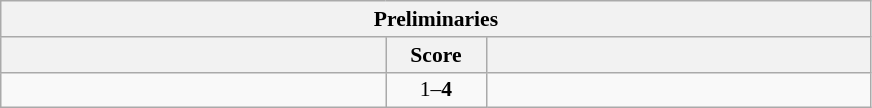<table class="wikitable" style="text-align: center; font-size:90% ">
<tr>
<th colspan=3>Preliminaries</th>
</tr>
<tr>
<th align=right width=250></th>
<th width=60>Score</th>
<th align=left width=250></th>
</tr>
<tr>
<td align=left></td>
<td>1–<strong>4</strong></td>
<td align=left><strong></strong></td>
</tr>
</table>
